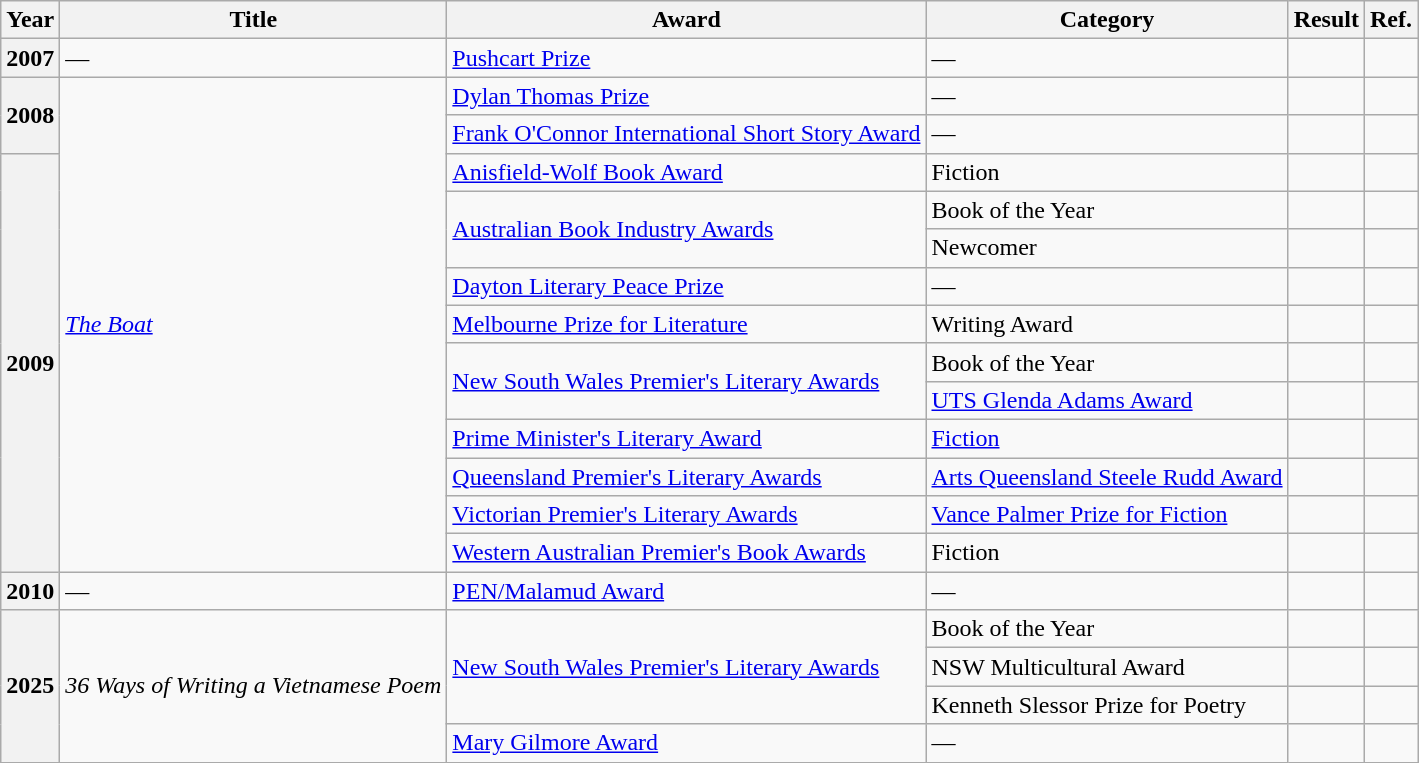<table class="wikitable sortable">
<tr>
<th>Year</th>
<th>Title</th>
<th>Award</th>
<th>Category</th>
<th>Result</th>
<th>Ref.</th>
</tr>
<tr>
<th>2007</th>
<td>—</td>
<td><a href='#'>Pushcart Prize</a></td>
<td>—</td>
<td></td>
<td></td>
</tr>
<tr>
<th rowspan="2">2008</th>
<td rowspan="13"><em><a href='#'>The Boat</a></em></td>
<td><a href='#'>Dylan Thomas Prize</a></td>
<td>—</td>
<td></td>
<td></td>
</tr>
<tr>
<td><a href='#'>Frank O'Connor International Short Story Award</a></td>
<td>—</td>
<td></td>
<td></td>
</tr>
<tr>
<th rowspan="11">2009</th>
<td><a href='#'>Anisfield-Wolf Book Award</a></td>
<td>Fiction</td>
<td></td>
<td></td>
</tr>
<tr>
<td rowspan="2"><a href='#'>Australian Book Industry Awards</a></td>
<td>Book of the Year</td>
<td></td>
<td></td>
</tr>
<tr>
<td>Newcomer</td>
<td></td>
<td></td>
</tr>
<tr>
<td><a href='#'>Dayton Literary Peace Prize</a></td>
<td>—</td>
<td></td>
<td></td>
</tr>
<tr>
<td><a href='#'>Melbourne Prize for Literature</a></td>
<td>Writing Award</td>
<td></td>
<td></td>
</tr>
<tr>
<td rowspan="2"><a href='#'>New South Wales Premier's Literary Awards</a></td>
<td>Book of the Year</td>
<td></td>
<td></td>
</tr>
<tr>
<td><a href='#'>UTS Glenda Adams Award</a></td>
<td></td>
<td></td>
</tr>
<tr>
<td><a href='#'>Prime Minister's Literary Award</a></td>
<td><a href='#'>Fiction</a></td>
<td></td>
<td></td>
</tr>
<tr>
<td><a href='#'>Queensland Premier's Literary Awards</a></td>
<td><a href='#'>Arts Queensland Steele Rudd Award</a></td>
<td></td>
<td></td>
</tr>
<tr>
<td><a href='#'>Victorian Premier's Literary Awards</a></td>
<td><a href='#'>Vance Palmer Prize for Fiction</a></td>
<td></td>
<td></td>
</tr>
<tr>
<td><a href='#'>Western Australian Premier's Book Awards</a></td>
<td>Fiction</td>
<td></td>
<td></td>
</tr>
<tr>
<th>2010</th>
<td>—</td>
<td><a href='#'>PEN/Malamud Award</a></td>
<td>—</td>
<td></td>
<td></td>
</tr>
<tr>
<th rowspan="4">2025</th>
<td rowspan="4"><em>36 Ways of Writing a Vietnamese Poem</em></td>
<td rowspan="3"><a href='#'>New South Wales Premier's Literary Awards</a></td>
<td>Book of the Year</td>
<td></td>
<td></td>
</tr>
<tr>
<td>NSW Multicultural Award</td>
<td></td>
<td></td>
</tr>
<tr>
<td>Kenneth Slessor Prize for Poetry</td>
<td></td>
<td></td>
</tr>
<tr>
<td><a href='#'>Mary Gilmore Award</a></td>
<td>—</td>
<td></td>
<td></td>
</tr>
</table>
